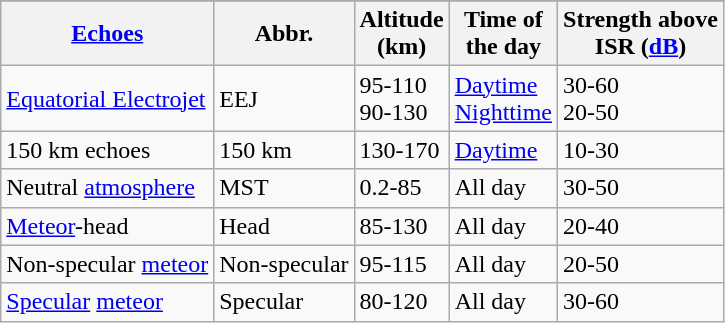<table class="wikitable" border="1">
<tr>
</tr>
<tr>
<th><a href='#'>Echoes</a></th>
<th>Abbr.</th>
<th>Altitude <br> (km)</th>
<th>Time of <br> the day</th>
<th>Strength above <br> ISR (<a href='#'>dB</a>)</th>
</tr>
<tr>
<td><a href='#'>Equatorial Electrojet</a></td>
<td>EEJ</td>
<td>95-110 <br> 90-130</td>
<td><a href='#'>Daytime</a> <br> <a href='#'>Nighttime</a></td>
<td>30-60 <br> 20-50</td>
</tr>
<tr>
<td>150 km echoes</td>
<td>150 km</td>
<td>130-170</td>
<td><a href='#'>Daytime</a></td>
<td>10-30</td>
</tr>
<tr>
<td>Neutral <a href='#'>atmosphere</a></td>
<td>MST</td>
<td>0.2-85</td>
<td>All day</td>
<td>30-50</td>
</tr>
<tr>
<td><a href='#'>Meteor</a>-head</td>
<td>Head</td>
<td>85-130</td>
<td>All day</td>
<td>20-40</td>
</tr>
<tr>
<td>Non-specular <a href='#'>meteor</a></td>
<td>Non-specular</td>
<td>95-115</td>
<td>All day</td>
<td>20-50</td>
</tr>
<tr>
<td><a href='#'>Specular</a> <a href='#'>meteor</a></td>
<td>Specular</td>
<td>80-120</td>
<td>All day</td>
<td>30-60</td>
</tr>
</table>
